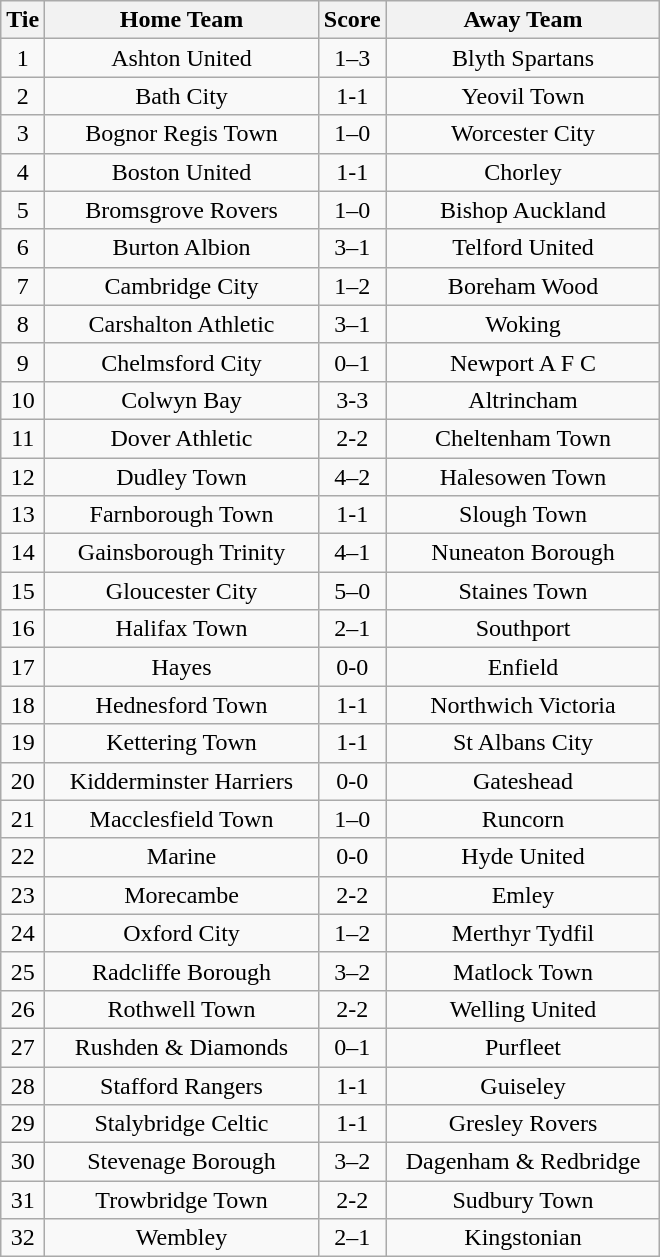<table class="wikitable" style="text-align:center;">
<tr>
<th width=20>Tie</th>
<th width=175>Home Team</th>
<th width=20>Score</th>
<th width=175>Away Team</th>
</tr>
<tr>
<td>1</td>
<td>Ashton United</td>
<td>1–3</td>
<td>Blyth Spartans</td>
</tr>
<tr>
<td>2</td>
<td>Bath City</td>
<td>1-1</td>
<td>Yeovil Town</td>
</tr>
<tr>
<td>3</td>
<td>Bognor Regis Town</td>
<td>1–0</td>
<td>Worcester City</td>
</tr>
<tr>
<td>4</td>
<td>Boston United</td>
<td>1-1</td>
<td>Chorley</td>
</tr>
<tr>
<td>5</td>
<td>Bromsgrove Rovers</td>
<td>1–0</td>
<td>Bishop Auckland</td>
</tr>
<tr>
<td>6</td>
<td>Burton Albion</td>
<td>3–1</td>
<td>Telford United</td>
</tr>
<tr>
<td>7</td>
<td>Cambridge City</td>
<td>1–2</td>
<td>Boreham Wood</td>
</tr>
<tr>
<td>8</td>
<td>Carshalton Athletic</td>
<td>3–1</td>
<td>Woking</td>
</tr>
<tr>
<td>9</td>
<td>Chelmsford City</td>
<td>0–1</td>
<td>Newport A F C</td>
</tr>
<tr>
<td>10</td>
<td>Colwyn Bay</td>
<td>3-3</td>
<td>Altrincham</td>
</tr>
<tr>
<td>11</td>
<td>Dover Athletic</td>
<td>2-2</td>
<td>Cheltenham Town</td>
</tr>
<tr>
<td>12</td>
<td>Dudley Town</td>
<td>4–2</td>
<td>Halesowen Town</td>
</tr>
<tr>
<td>13</td>
<td>Farnborough Town</td>
<td>1-1</td>
<td>Slough Town</td>
</tr>
<tr>
<td>14</td>
<td>Gainsborough Trinity</td>
<td>4–1</td>
<td>Nuneaton Borough</td>
</tr>
<tr>
<td>15</td>
<td>Gloucester City</td>
<td>5–0</td>
<td>Staines Town</td>
</tr>
<tr>
<td>16</td>
<td>Halifax Town</td>
<td>2–1</td>
<td>Southport</td>
</tr>
<tr>
<td>17</td>
<td>Hayes</td>
<td>0-0</td>
<td>Enfield</td>
</tr>
<tr>
<td>18</td>
<td>Hednesford Town</td>
<td>1-1</td>
<td>Northwich Victoria</td>
</tr>
<tr>
<td>19</td>
<td>Kettering Town</td>
<td>1-1</td>
<td>St Albans City</td>
</tr>
<tr>
<td>20</td>
<td>Kidderminster Harriers</td>
<td>0-0</td>
<td>Gateshead</td>
</tr>
<tr>
<td>21</td>
<td>Macclesfield Town</td>
<td>1–0</td>
<td>Runcorn</td>
</tr>
<tr>
<td>22</td>
<td>Marine</td>
<td>0-0</td>
<td>Hyde United</td>
</tr>
<tr>
<td>23</td>
<td>Morecambe</td>
<td>2-2</td>
<td>Emley</td>
</tr>
<tr>
<td>24</td>
<td>Oxford City</td>
<td>1–2</td>
<td>Merthyr Tydfil</td>
</tr>
<tr>
<td>25</td>
<td>Radcliffe Borough</td>
<td>3–2</td>
<td>Matlock Town</td>
</tr>
<tr>
<td>26</td>
<td>Rothwell Town</td>
<td>2-2</td>
<td>Welling United</td>
</tr>
<tr>
<td>27</td>
<td>Rushden & Diamonds</td>
<td>0–1</td>
<td>Purfleet</td>
</tr>
<tr>
<td>28</td>
<td>Stafford Rangers</td>
<td>1-1</td>
<td>Guiseley</td>
</tr>
<tr>
<td>29</td>
<td>Stalybridge Celtic</td>
<td>1-1</td>
<td>Gresley Rovers</td>
</tr>
<tr>
<td>30</td>
<td>Stevenage Borough</td>
<td>3–2</td>
<td>Dagenham & Redbridge</td>
</tr>
<tr>
<td>31</td>
<td>Trowbridge Town</td>
<td>2-2</td>
<td>Sudbury Town</td>
</tr>
<tr>
<td>32</td>
<td>Wembley</td>
<td>2–1</td>
<td>Kingstonian</td>
</tr>
</table>
